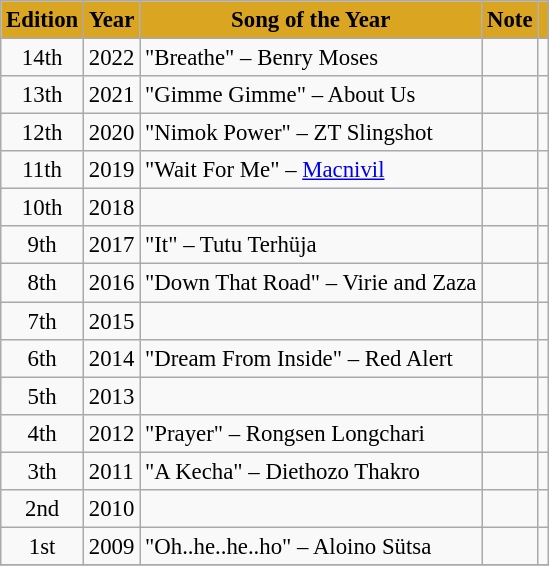<table class="wikitable sortable" style="font-size:95%;">
<tr>
<th style="background-color:#DAA520">Edition</th>
<th style="background-color:#DAA520">Year</th>
<th style="background-color:#DAA520">Song of the Year</th>
<th style="background-color:#DAA520">Note</th>
<th style="background-color:#DAA520"></th>
</tr>
<tr>
<td align=center>14th</td>
<td>2022</td>
<td>"Breathe" – Benry Moses</td>
<td></td>
<td></td>
</tr>
<tr>
<td align=center>13th</td>
<td>2021</td>
<td>"Gimme Gimme" – About Us</td>
<td></td>
<td></td>
</tr>
<tr>
<td align=center>12th</td>
<td>2020</td>
<td>"Nimok Power" – ZT Slingshot</td>
<td></td>
<td></td>
</tr>
<tr>
<td align=center>11th</td>
<td>2019</td>
<td>"Wait For Me" – <a href='#'>Macnivil</a></td>
<td></td>
<td></td>
</tr>
<tr>
<td align=center>10th</td>
<td>2018</td>
<td></td>
<td></td>
<td></td>
</tr>
<tr>
<td align=center>9th</td>
<td>2017</td>
<td>"It" – Tutu Terhüja</td>
<td></td>
<td></td>
</tr>
<tr>
<td align=center>8th</td>
<td>2016</td>
<td>"Down That Road" – Virie and Zaza</td>
<td></td>
<td></td>
</tr>
<tr>
<td align=center>7th</td>
<td>2015</td>
<td></td>
<td></td>
<td></td>
</tr>
<tr>
<td align=center>6th</td>
<td>2014</td>
<td>"Dream From Inside" – Red Alert</td>
<td></td>
<td></td>
</tr>
<tr>
<td align=center>5th</td>
<td>2013</td>
<td></td>
<td></td>
<td></td>
</tr>
<tr>
<td align=center>4th</td>
<td>2012</td>
<td>"Prayer" – Rongsen Longchari</td>
<td></td>
<td></td>
</tr>
<tr>
<td align=center>3th</td>
<td>2011</td>
<td>"A Kecha" – Diethozo Thakro</td>
<td></td>
<td></td>
</tr>
<tr>
<td align=center>2nd</td>
<td>2010</td>
<td></td>
<td></td>
<td></td>
</tr>
<tr>
<td align=center>1st</td>
<td>2009</td>
<td>"Oh..he..he..ho" – Aloino Sütsa</td>
<td></td>
<td></td>
</tr>
<tr>
</tr>
</table>
